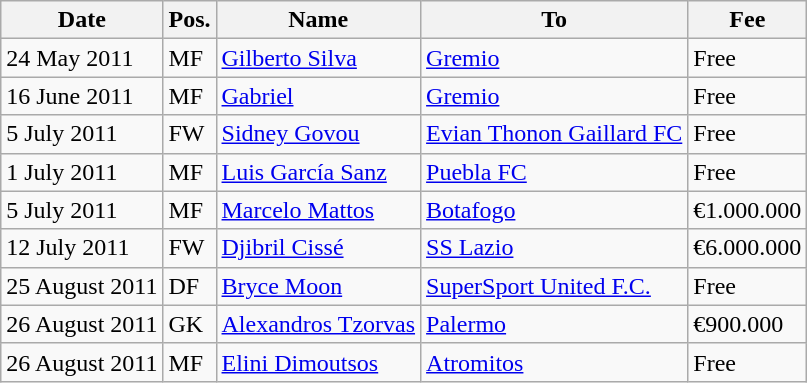<table class="wikitable">
<tr>
<th>Date</th>
<th>Pos.</th>
<th>Name</th>
<th>To</th>
<th>Fee</th>
</tr>
<tr>
<td>24 May 2011</td>
<td>MF</td>
<td><a href='#'>Gilberto Silva</a></td>
<td><a href='#'>Gremio</a></td>
<td>Free</td>
</tr>
<tr>
<td>16 June 2011</td>
<td>MF</td>
<td><a href='#'>Gabriel</a></td>
<td><a href='#'>Gremio</a></td>
<td>Free </td>
</tr>
<tr>
<td>5 July 2011</td>
<td>FW</td>
<td><a href='#'>Sidney Govou</a></td>
<td><a href='#'>Evian Thonon Gaillard FC</a></td>
<td>Free </td>
</tr>
<tr>
<td>1 July 2011</td>
<td>MF</td>
<td><a href='#'>Luis García Sanz</a></td>
<td><a href='#'>Puebla FC</a></td>
<td>Free</td>
</tr>
<tr>
<td>5 July 2011</td>
<td>MF</td>
<td><a href='#'>Marcelo Mattos</a></td>
<td><a href='#'>Botafogo</a></td>
<td>€1.000.000</td>
</tr>
<tr>
<td>12 July 2011</td>
<td>FW</td>
<td><a href='#'>Djibril Cissé</a></td>
<td><a href='#'>SS Lazio</a></td>
<td>€6.000.000 </td>
</tr>
<tr>
<td>25 August 2011</td>
<td>DF</td>
<td><a href='#'>Bryce Moon</a></td>
<td><a href='#'>SuperSport United F.C.</a></td>
<td>Free</td>
</tr>
<tr>
<td>26 August 2011</td>
<td>GK</td>
<td><a href='#'>Alexandros Tzorvas</a></td>
<td><a href='#'>Palermo</a></td>
<td>€900.000 </td>
</tr>
<tr>
<td>26 August 2011</td>
<td>MF</td>
<td><a href='#'>Elini Dimoutsos</a></td>
<td><a href='#'>Atromitos</a></td>
<td>Free  </td>
</tr>
</table>
